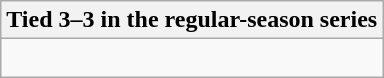<table class="wikitable collapsible collapsed">
<tr>
<th>Tied 3–3 in the regular-season series</th>
</tr>
<tr>
<td><br>




</td>
</tr>
</table>
